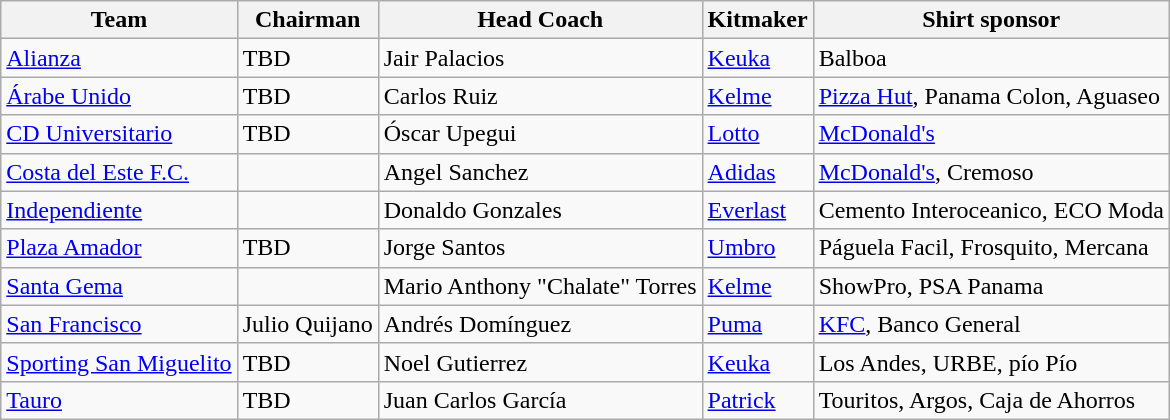<table class="wikitable sortable" style="text-align: left;">
<tr>
<th>Team</th>
<th>Chairman</th>
<th>Head Coach</th>
<th>Kitmaker</th>
<th>Shirt sponsor</th>
</tr>
<tr>
<td><a href='#'>Alianza</a></td>
<td> TBD</td>
<td> Jair Palacios</td>
<td><a href='#'>Keuka</a></td>
<td>Balboa</td>
</tr>
<tr>
<td><a href='#'>Árabe Unido</a></td>
<td> TBD</td>
<td> Carlos Ruiz</td>
<td><a href='#'>Kelme</a></td>
<td><a href='#'>Pizza Hut</a>, Panama Colon, Aguaseo</td>
</tr>
<tr>
<td><a href='#'>CD Universitario</a></td>
<td> TBD</td>
<td> Óscar Upegui</td>
<td><a href='#'>Lotto</a></td>
<td><a href='#'>McDonald's</a></td>
</tr>
<tr>
<td><a href='#'>Costa del Este F.C.</a></td>
<td></td>
<td> Angel Sanchez</td>
<td><a href='#'>Adidas</a></td>
<td><a href='#'>McDonald's</a>, Cremoso</td>
</tr>
<tr>
<td><a href='#'>Independiente</a></td>
<td></td>
<td> Donaldo Gonzales</td>
<td><a href='#'>Everlast</a></td>
<td>Cemento Interoceanico, ECO Moda</td>
</tr>
<tr>
<td><a href='#'>Plaza Amador</a></td>
<td> TBD</td>
<td> Jorge Santos</td>
<td><a href='#'>Umbro</a></td>
<td>Páguela Facil, Frosquito, Mercana</td>
</tr>
<tr>
<td><a href='#'>Santa Gema</a></td>
<td></td>
<td> Mario Anthony "Chalate" Torres</td>
<td><a href='#'>Kelme</a></td>
<td>ShowPro, PSA Panama</td>
</tr>
<tr>
<td><a href='#'>San Francisco</a></td>
<td>Julio Quijano</td>
<td> Andrés Domínguez</td>
<td><a href='#'>Puma</a></td>
<td><a href='#'>KFC</a>, Banco General</td>
</tr>
<tr>
<td><a href='#'>Sporting San Miguelito</a></td>
<td> TBD</td>
<td> Noel Gutierrez</td>
<td><a href='#'>Keuka</a></td>
<td>Los Andes, URBE, pío Pío</td>
</tr>
<tr>
<td><a href='#'>Tauro</a></td>
<td> TBD</td>
<td> Juan Carlos García</td>
<td><a href='#'>Patrick</a></td>
<td>Touritos, Argos, Caja de Ahorros</td>
</tr>
</table>
